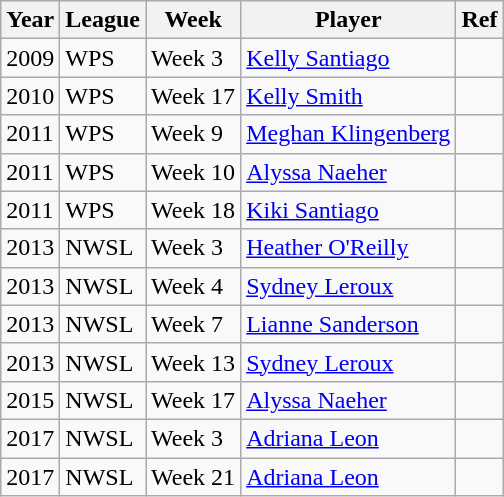<table class="wikitable">
<tr>
<th>Year</th>
<th>League</th>
<th>Week</th>
<th>Player</th>
<th>Ref</th>
</tr>
<tr>
<td>2009</td>
<td>WPS</td>
<td>Week 3</td>
<td> <a href='#'>Kelly Santiago</a></td>
<td></td>
</tr>
<tr>
<td>2010</td>
<td>WPS</td>
<td>Week 17</td>
<td> <a href='#'>Kelly Smith</a></td>
<td></td>
</tr>
<tr>
<td>2011</td>
<td>WPS</td>
<td>Week 9</td>
<td> <a href='#'>Meghan Klingenberg</a></td>
<td></td>
</tr>
<tr>
<td>2011</td>
<td>WPS</td>
<td>Week 10</td>
<td> <a href='#'>Alyssa Naeher</a></td>
<td></td>
</tr>
<tr>
<td>2011</td>
<td>WPS</td>
<td>Week 18</td>
<td> <a href='#'>Kiki Santiago</a></td>
<td></td>
</tr>
<tr>
<td>2013</td>
<td>NWSL</td>
<td>Week 3</td>
<td> <a href='#'>Heather O'Reilly</a></td>
<td></td>
</tr>
<tr>
<td>2013</td>
<td>NWSL</td>
<td>Week 4</td>
<td> <a href='#'>Sydney Leroux</a></td>
<td></td>
</tr>
<tr>
<td>2013</td>
<td>NWSL</td>
<td>Week 7</td>
<td> <a href='#'>Lianne Sanderson</a></td>
<td></td>
</tr>
<tr>
<td>2013</td>
<td>NWSL</td>
<td>Week 13</td>
<td> <a href='#'>Sydney Leroux</a></td>
<td></td>
</tr>
<tr>
<td>2015</td>
<td>NWSL</td>
<td>Week 17</td>
<td> <a href='#'>Alyssa Naeher</a></td>
<td></td>
</tr>
<tr>
<td>2017</td>
<td>NWSL</td>
<td>Week 3</td>
<td> <a href='#'>Adriana Leon</a></td>
<td></td>
</tr>
<tr>
<td>2017</td>
<td>NWSL</td>
<td>Week 21</td>
<td> <a href='#'>Adriana Leon</a></td>
<td></td>
</tr>
</table>
